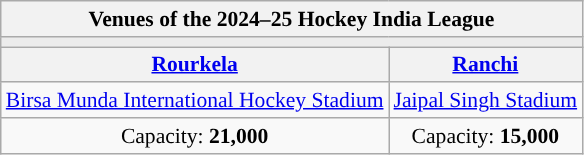<table class="wikitable" style="float:left; text-align:center;margin:auto;font-size:90%;">
<tr>
<th colspan="2">Venues of the 2024–25 Hockey India League</th>
</tr>
<tr>
<td style="background:#ececec;color:#2C2C2C;vertical-align:middle;text-align: center;" colspan="2"></td>
</tr>
<tr>
<th><a href='#'>Rourkela</a></th>
<th><a href='#'>Ranchi</a></th>
</tr>
<tr>
<td><a href='#'>Birsa Munda International Hockey Stadium</a></td>
<td><a href='#'>Jaipal Singh Stadium</a></td>
</tr>
<tr>
<td>Capacity: <strong>21,000</strong></td>
<td>Capacity: <strong>15,000</strong></td>
</tr>
</table>
